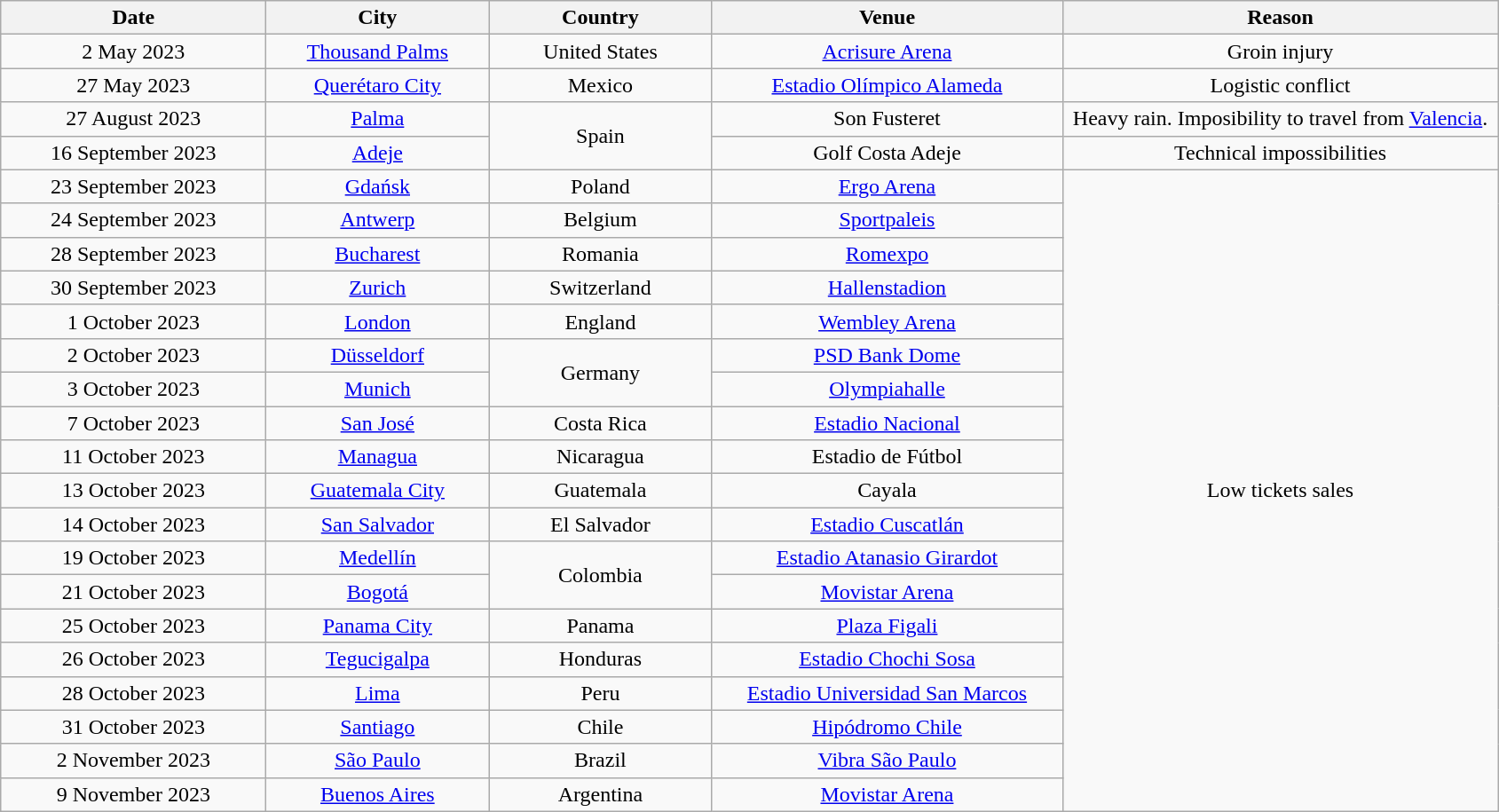<table class="wikitable" style="text-align:center;">
<tr>
<th scope="col" style="width:12em;">Date</th>
<th scope="col" style="width:10em;">City</th>
<th scope="col" style="width:10em;">Country</th>
<th scope="col" style="width:16em;">Venue</th>
<th scope="col" style="width:20em;">Reason</th>
</tr>
<tr>
<td>2 May 2023</td>
<td><a href='#'>Thousand Palms</a></td>
<td>United States</td>
<td><a href='#'>Acrisure Arena</a></td>
<td>Groin injury</td>
</tr>
<tr>
<td>27 May 2023</td>
<td><a href='#'>Querétaro City</a></td>
<td>Mexico</td>
<td><a href='#'>Estadio Olímpico Alameda</a></td>
<td>Logistic conflict</td>
</tr>
<tr>
<td>27 August 2023</td>
<td><a href='#'>Palma</a></td>
<td rowspan="2">Spain</td>
<td>Son Fusteret</td>
<td>Heavy rain. Imposibility to travel from <a href='#'>Valencia</a>.</td>
</tr>
<tr>
<td>16 September 2023</td>
<td><a href='#'>Adeje</a></td>
<td>Golf Costa Adeje</td>
<td>Technical impossibilities</td>
</tr>
<tr>
<td>23 September 2023</td>
<td><a href='#'>Gdańsk</a></td>
<td>Poland</td>
<td><a href='#'>Ergo Arena</a></td>
<td rowspan="19">Low tickets sales</td>
</tr>
<tr>
<td>24 September 2023</td>
<td><a href='#'>Antwerp</a></td>
<td>Belgium</td>
<td><a href='#'>Sportpaleis</a></td>
</tr>
<tr>
<td>28 September 2023</td>
<td><a href='#'>Bucharest</a></td>
<td>Romania</td>
<td><a href='#'>Romexpo</a></td>
</tr>
<tr>
<td>30 September 2023</td>
<td><a href='#'>Zurich</a></td>
<td>Switzerland</td>
<td><a href='#'>Hallenstadion</a></td>
</tr>
<tr>
<td>1 October 2023</td>
<td><a href='#'>London</a></td>
<td>England</td>
<td><a href='#'>Wembley Arena</a></td>
</tr>
<tr>
<td>2 October 2023</td>
<td><a href='#'>Düsseldorf</a></td>
<td rowspan="2">Germany</td>
<td><a href='#'>PSD Bank Dome</a></td>
</tr>
<tr>
<td>3 October 2023</td>
<td><a href='#'>Munich</a></td>
<td><a href='#'>Olympiahalle</a></td>
</tr>
<tr>
<td>7 October 2023</td>
<td><a href='#'>San José</a></td>
<td>Costa Rica</td>
<td><a href='#'>Estadio Nacional</a></td>
</tr>
<tr>
<td>11 October 2023</td>
<td><a href='#'>Managua</a></td>
<td>Nicaragua</td>
<td>Estadio de Fútbol</td>
</tr>
<tr>
<td>13 October 2023</td>
<td><a href='#'>Guatemala City</a></td>
<td>Guatemala</td>
<td>Cayala</td>
</tr>
<tr>
<td>14 October 2023</td>
<td><a href='#'>San Salvador</a></td>
<td>El Salvador</td>
<td><a href='#'>Estadio Cuscatlán</a></td>
</tr>
<tr>
<td>19 October 2023</td>
<td><a href='#'>Medellín</a></td>
<td rowspan="2">Colombia</td>
<td><a href='#'>Estadio Atanasio Girardot</a></td>
</tr>
<tr>
<td>21 October 2023</td>
<td><a href='#'>Bogotá</a></td>
<td><a href='#'>Movistar Arena</a></td>
</tr>
<tr>
<td>25 October 2023</td>
<td><a href='#'>Panama City</a></td>
<td>Panama</td>
<td><a href='#'>Plaza Figali</a></td>
</tr>
<tr>
<td>26 October 2023</td>
<td><a href='#'>Tegucigalpa</a></td>
<td>Honduras</td>
<td><a href='#'>Estadio Chochi Sosa</a></td>
</tr>
<tr>
<td>28 October 2023</td>
<td><a href='#'>Lima</a></td>
<td>Peru</td>
<td><a href='#'>Estadio Universidad San Marcos</a></td>
</tr>
<tr>
<td>31 October 2023</td>
<td><a href='#'>Santiago</a></td>
<td>Chile</td>
<td><a href='#'>Hipódromo Chile</a></td>
</tr>
<tr>
<td>2 November 2023</td>
<td><a href='#'>São Paulo</a></td>
<td>Brazil</td>
<td><a href='#'>Vibra São Paulo</a></td>
</tr>
<tr>
<td>9 November 2023</td>
<td><a href='#'>Buenos Aires</a></td>
<td>Argentina</td>
<td><a href='#'>Movistar Arena</a></td>
</tr>
</table>
